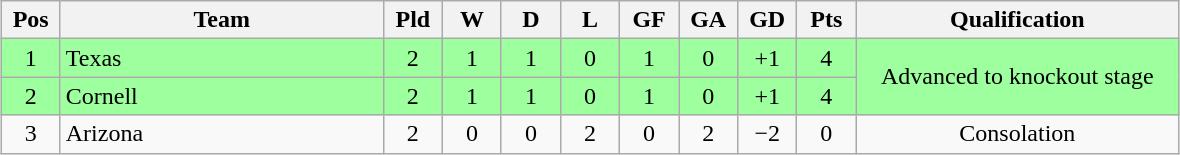<table class="wikitable" style="text-align:center; margin: 1em auto">
<tr>
<th style="width:2em">Pos</th>
<th style="width:13em">Team</th>
<th style="width:2em">Pld</th>
<th style="width:2em">W</th>
<th style="width:2em">D</th>
<th style="width:2em">L</th>
<th style="width:2em">GF</th>
<th style="width:2em">GA</th>
<th style="width:2em">GD</th>
<th style="width:2em">Pts</th>
<th style="width:13em">Qualification</th>
</tr>
<tr bgcolor="#9eff9e">
<td>1</td>
<td style="text-align:left">Texas</td>
<td>2</td>
<td>1</td>
<td>1</td>
<td>0</td>
<td>1</td>
<td>0</td>
<td>+1</td>
<td>4</td>
<td rowspan="2">Advanced to knockout stage</td>
</tr>
<tr bgcolor="#9eff9e">
<td>2</td>
<td style="text-align:left">Cornell</td>
<td>2</td>
<td>1</td>
<td>1</td>
<td>0</td>
<td>1</td>
<td>0</td>
<td>+1</td>
<td>4</td>
</tr>
<tr>
<td>3</td>
<td style="text-align:left">Arizona</td>
<td>2</td>
<td>0</td>
<td>0</td>
<td>2</td>
<td>0</td>
<td>2</td>
<td>−2</td>
<td>0</td>
<td>Consolation</td>
</tr>
</table>
